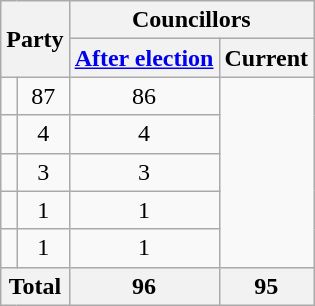<table class="wikitable">
<tr>
<th colspan=2 rowspan=2>Party</th>
<th colspan=2>Councillors</th>
</tr>
<tr>
<th><a href='#'>After election</a></th>
<th>Current</th>
</tr>
<tr>
<td></td>
<td align=center>87</td>
<td align=center>86</td>
</tr>
<tr>
<td></td>
<td align=center>4</td>
<td align=center>4</td>
</tr>
<tr>
<td></td>
<td align=center>3</td>
<td align=center>3</td>
</tr>
<tr>
<td></td>
<td align=center>1</td>
<td align=center>1</td>
</tr>
<tr>
<td></td>
<td align=center>1</td>
<td align=center>1</td>
</tr>
<tr>
<th colspan=2>Total</th>
<th align=center>96</th>
<th align=center>95</th>
</tr>
</table>
